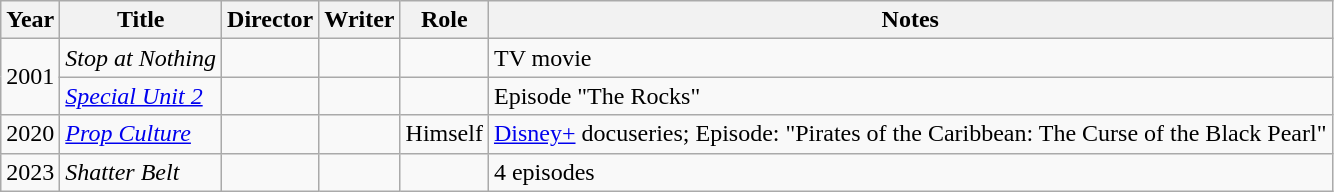<table class="wikitable">
<tr>
<th>Year</th>
<th>Title</th>
<th>Director</th>
<th>Writer</th>
<th>Role</th>
<th>Notes</th>
</tr>
<tr>
<td rowspan=2>2001</td>
<td><em>Stop at Nothing</em></td>
<td></td>
<td></td>
<td></td>
<td>TV movie</td>
</tr>
<tr>
<td><em><a href='#'>Special Unit 2</a></em></td>
<td></td>
<td></td>
<td></td>
<td>Episode "The Rocks"</td>
</tr>
<tr>
<td>2020</td>
<td><em><a href='#'>Prop Culture</a></em></td>
<td></td>
<td></td>
<td>Himself</td>
<td><a href='#'>Disney+</a> docuseries; Episode: "Pirates of the Caribbean: The Curse of the Black Pearl"</td>
</tr>
<tr>
<td>2023</td>
<td><em>Shatter Belt</em></td>
<td></td>
<td></td>
<td></td>
<td>4 episodes</td>
</tr>
</table>
